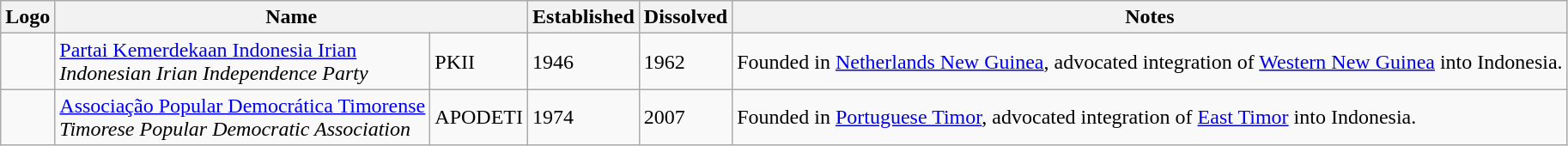<table class="wikitable">
<tr>
<th>Logo</th>
<th colspan="2">Name</th>
<th>Established</th>
<th>Dissolved</th>
<th>Notes</th>
</tr>
<tr>
<td></td>
<td><a href='#'>Partai Kemerdekaan Indonesia Irian</a><br><em>Indonesian Irian Independence Party</em></td>
<td>PKII</td>
<td>1946</td>
<td>1962</td>
<td>Founded in <a href='#'>Netherlands New Guinea</a>, advocated integration of <a href='#'>Western New Guinea</a> into Indonesia.</td>
</tr>
<tr>
<td></td>
<td><a href='#'>Associação Popular Democrática Timorense</a><br><em>Timorese Popular Democratic Association</em></td>
<td>APODETI</td>
<td>1974</td>
<td>2007</td>
<td>Founded in <a href='#'>Portuguese Timor</a>, advocated integration of <a href='#'>East Timor</a> into Indonesia.</td>
</tr>
</table>
